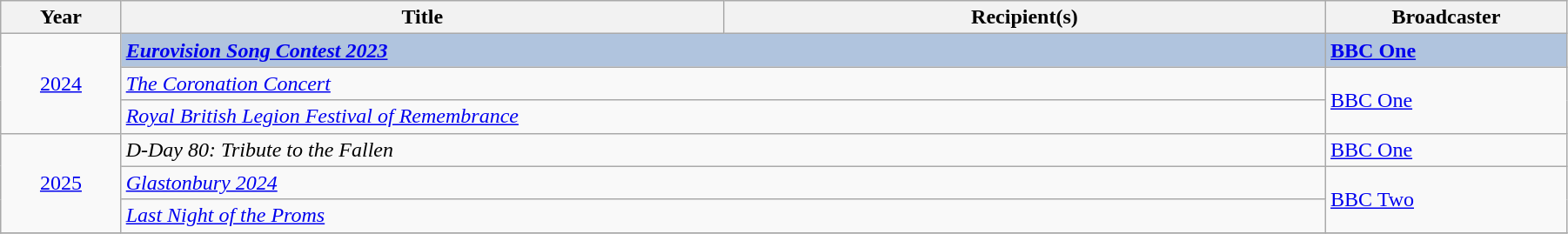<table class="wikitable" width="95%">
<tr>
<th width=5%>Year</th>
<th width=25%>Title</th>
<th width=25%><strong>Recipient(s)</strong></th>
<th width=10%><strong>Broadcaster</strong></th>
</tr>
<tr>
<td rowspan="3" style="text-align:center;"><a href='#'>2024</a><br></td>
<td colspan="2" style="background:#B0C4DE;"><strong><em><a href='#'>Eurovision Song Contest 2023</a></em></strong></td>
<td style="background:#B0C4DE;"><strong><a href='#'>BBC One</a></strong></td>
</tr>
<tr>
<td colspan="2"><em><a href='#'>The Coronation Concert</a></em></td>
<td rowspan="2"><a href='#'>BBC One</a></td>
</tr>
<tr>
<td colspan="2"><em><a href='#'>Royal British Legion Festival of Remembrance</a></em></td>
</tr>
<tr>
<td rowspan="3" style="text-align:center;"><a href='#'>2025</a><br></td>
<td colspan="2"><em>D-Day 80: Tribute to the Fallen</em></td>
<td><a href='#'>BBC One</a></td>
</tr>
<tr>
<td colspan="2"><em><a href='#'>Glastonbury 2024</a></em></td>
<td rowspan="2"><a href='#'>BBC Two</a></td>
</tr>
<tr>
<td colspan="2"><em><a href='#'>Last Night of the Proms</a></em></td>
</tr>
<tr>
</tr>
</table>
